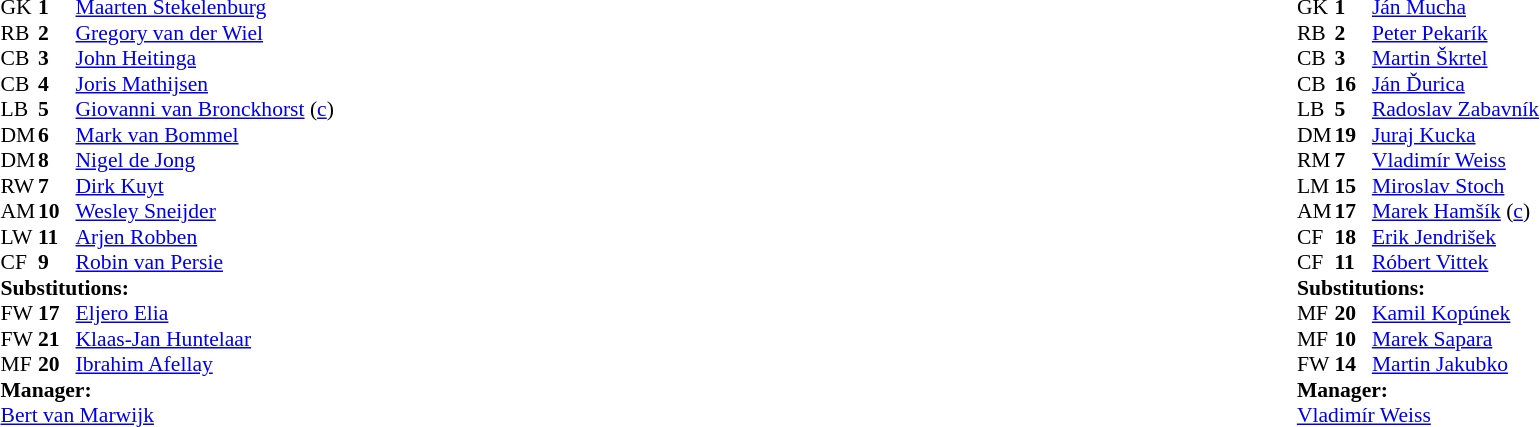<table style="width:100%">
<tr>
<td style="vertical-align:top;width:40%"><br><table style="font-size:90%" cellspacing="0" cellpadding="0">
<tr>
<th width="25"></th>
<th width="25"></th>
</tr>
<tr>
<td>GK</td>
<td><strong>1</strong></td>
<td><a href='#'>Maarten Stekelenburg</a></td>
<td></td>
</tr>
<tr>
<td>RB</td>
<td><strong>2</strong></td>
<td><a href='#'>Gregory van der Wiel</a></td>
</tr>
<tr>
<td>CB</td>
<td><strong>3</strong></td>
<td><a href='#'>John Heitinga</a></td>
</tr>
<tr>
<td>CB</td>
<td><strong>4</strong></td>
<td><a href='#'>Joris Mathijsen</a></td>
</tr>
<tr>
<td>LB</td>
<td><strong>5</strong></td>
<td><a href='#'>Giovanni van Bronckhorst</a> (<a href='#'>c</a>)</td>
</tr>
<tr>
<td>DM</td>
<td><strong>6</strong></td>
<td><a href='#'>Mark van Bommel</a></td>
</tr>
<tr>
<td>DM</td>
<td><strong>8</strong></td>
<td><a href='#'>Nigel de Jong</a></td>
</tr>
<tr>
<td>RW</td>
<td><strong>7</strong></td>
<td><a href='#'>Dirk Kuyt</a></td>
</tr>
<tr>
<td>AM</td>
<td><strong>10</strong></td>
<td><a href='#'>Wesley Sneijder</a></td>
<td></td>
<td></td>
</tr>
<tr>
<td>LW</td>
<td><strong>11</strong></td>
<td><a href='#'>Arjen Robben</a></td>
<td></td>
<td></td>
</tr>
<tr>
<td>CF</td>
<td><strong>9</strong></td>
<td><a href='#'>Robin van Persie</a></td>
<td></td>
<td></td>
</tr>
<tr>
<td colspan=3><strong>Substitutions:</strong></td>
</tr>
<tr>
<td>FW</td>
<td><strong>17</strong></td>
<td><a href='#'>Eljero Elia</a></td>
<td></td>
<td></td>
</tr>
<tr>
<td>FW</td>
<td><strong>21</strong></td>
<td><a href='#'>Klaas-Jan Huntelaar</a></td>
<td></td>
<td></td>
</tr>
<tr>
<td>MF</td>
<td><strong>20</strong></td>
<td><a href='#'>Ibrahim Afellay</a></td>
<td></td>
<td></td>
</tr>
<tr>
<td colspan=3><strong>Manager:</strong></td>
</tr>
<tr>
<td colspan=3><a href='#'>Bert van Marwijk</a></td>
</tr>
</table>
</td>
<td valign="top"></td>
<td style="vertical-align:top;width:50%"><br><table cellspacing="0" cellpadding="0" style="font-size:90%;margin:auto">
<tr>
<th width=25></th>
<th width=25></th>
</tr>
<tr>
<td>GK</td>
<td><strong>1</strong></td>
<td><a href='#'>Ján Mucha</a></td>
</tr>
<tr>
<td>RB</td>
<td><strong>2</strong></td>
<td><a href='#'>Peter Pekarík</a></td>
</tr>
<tr>
<td>CB</td>
<td><strong>3</strong></td>
<td><a href='#'>Martin Škrtel</a></td>
<td></td>
</tr>
<tr>
<td>CB</td>
<td><strong>16</strong></td>
<td><a href='#'>Ján Ďurica</a></td>
</tr>
<tr>
<td>LB</td>
<td><strong>5</strong></td>
<td><a href='#'>Radoslav Zabavník</a></td>
<td></td>
<td></td>
</tr>
<tr>
<td>DM</td>
<td><strong>19</strong></td>
<td><a href='#'>Juraj Kucka</a></td>
<td></td>
</tr>
<tr>
<td>RM</td>
<td><strong>7</strong></td>
<td><a href='#'>Vladimír Weiss</a></td>
</tr>
<tr>
<td>LM</td>
<td><strong>15</strong></td>
<td><a href='#'>Miroslav Stoch</a></td>
</tr>
<tr>
<td>AM</td>
<td><strong>17</strong></td>
<td><a href='#'>Marek Hamšík</a> (<a href='#'>c</a>)</td>
<td></td>
<td></td>
</tr>
<tr>
<td>CF</td>
<td><strong>18</strong></td>
<td><a href='#'>Erik Jendrišek</a></td>
<td></td>
<td></td>
</tr>
<tr>
<td>CF</td>
<td><strong>11</strong></td>
<td><a href='#'>Róbert Vittek</a></td>
</tr>
<tr>
<td colspan=3><strong>Substitutions:</strong></td>
</tr>
<tr>
<td>MF</td>
<td><strong>20</strong></td>
<td><a href='#'>Kamil Kopúnek</a></td>
<td></td>
<td></td>
</tr>
<tr>
<td>MF</td>
<td><strong>10</strong></td>
<td><a href='#'>Marek Sapara</a></td>
<td></td>
<td></td>
</tr>
<tr>
<td>FW</td>
<td><strong>14</strong></td>
<td><a href='#'>Martin Jakubko</a></td>
<td></td>
<td></td>
</tr>
<tr>
<td colspan=3><strong>Manager:</strong></td>
</tr>
<tr>
<td colspan=3><a href='#'>Vladimír Weiss</a></td>
</tr>
</table>
</td>
</tr>
</table>
